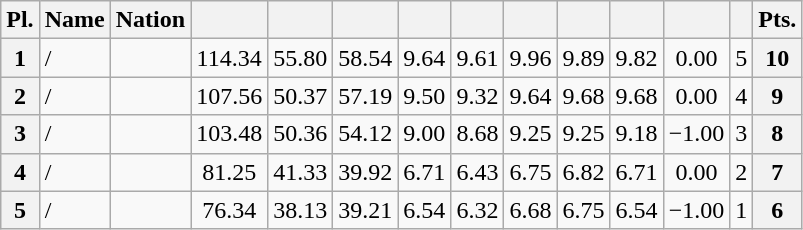<table class="wikitable sortable" style="text-align:center">
<tr>
<th>Pl.</th>
<th>Name</th>
<th>Nation</th>
<th></th>
<th></th>
<th></th>
<th></th>
<th></th>
<th></th>
<th></th>
<th></th>
<th></th>
<th></th>
<th>Pts.</th>
</tr>
<tr>
<th>1</th>
<td align=left> / </td>
<td align=left></td>
<td>114.34</td>
<td>55.80</td>
<td>58.54</td>
<td>9.64</td>
<td>9.61</td>
<td>9.96</td>
<td>9.89</td>
<td>9.82</td>
<td>0.00</td>
<td>5</td>
<th>10</th>
</tr>
<tr>
<th>2</th>
<td align=left> / </td>
<td align=left></td>
<td>107.56</td>
<td>50.37</td>
<td>57.19</td>
<td>9.50</td>
<td>9.32</td>
<td>9.64</td>
<td>9.68</td>
<td>9.68</td>
<td>0.00</td>
<td>4</td>
<th>9</th>
</tr>
<tr>
<th>3</th>
<td align=left> / </td>
<td align=left></td>
<td>103.48</td>
<td>50.36</td>
<td>54.12</td>
<td>9.00</td>
<td>8.68</td>
<td>9.25</td>
<td>9.25</td>
<td>9.18</td>
<td>−1.00</td>
<td>3</td>
<th>8</th>
</tr>
<tr>
<th>4</th>
<td align=left> / </td>
<td align=left></td>
<td>81.25</td>
<td>41.33</td>
<td>39.92</td>
<td>6.71</td>
<td>6.43</td>
<td>6.75</td>
<td>6.82</td>
<td>6.71</td>
<td>0.00</td>
<td>2</td>
<th>7</th>
</tr>
<tr>
<th>5</th>
<td align=left> / </td>
<td align=left></td>
<td>76.34</td>
<td>38.13</td>
<td>39.21</td>
<td>6.54</td>
<td>6.32</td>
<td>6.68</td>
<td>6.75</td>
<td>6.54</td>
<td>−1.00</td>
<td>1</td>
<th>6</th>
</tr>
</table>
